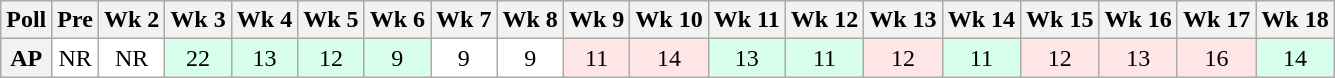<table class="wikitable" style="white-space:nowrap;text-align:center;">
<tr>
<th>Poll</th>
<th>Pre</th>
<th>Wk 2</th>
<th>Wk 3</th>
<th>Wk 4</th>
<th>Wk 5</th>
<th>Wk 6</th>
<th>Wk 7</th>
<th>Wk 8</th>
<th>Wk 9</th>
<th>Wk 10</th>
<th>Wk 11</th>
<th>Wk 12</th>
<th>Wk 13</th>
<th>Wk 14</th>
<th>Wk 15</th>
<th>Wk 16</th>
<th>Wk 17</th>
<th>Wk 18</th>
</tr>
<tr>
<th>AP</th>
<td style="background:#FFF;">NR</td>
<td style="background:#FFF;">NR</td>
<td style="background:#D8FFEB;">22</td>
<td style="background:#D8FFEB;">13</td>
<td style="background:#D8FFEB">12</td>
<td style="background:#D8FFEB;">9</td>
<td style="background:#FFF;">9</td>
<td style="background:#FFF;">9</td>
<td style="background:#ffE6E6;">11</td>
<td style="background:#FFE6E6;">14</td>
<td style="background:#D8FFEB;">13</td>
<td style="background:#D8FFEB;">11</td>
<td style="background:#FFE6E6;">12</td>
<td style="background:#D8FFEB;">11</td>
<td style="background:#FFE6E6;">12</td>
<td style="background:#FFE6E6;">13</td>
<td style="background:#FFE6E6;">16</td>
<td style="background:#D8FFEB;">14</td>
</tr>
</table>
